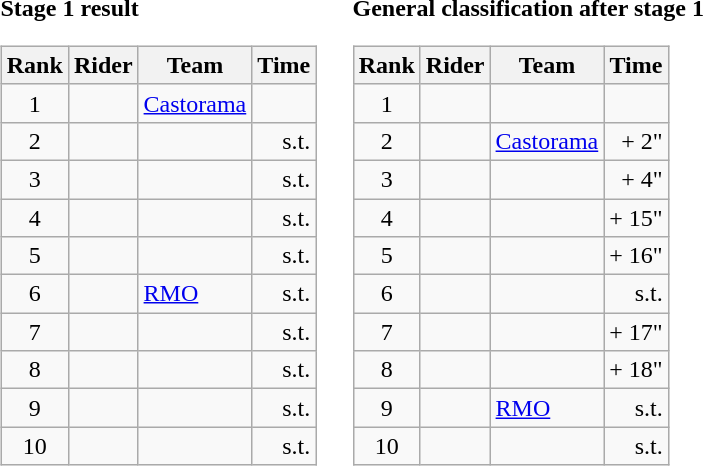<table>
<tr>
<td><strong>Stage 1 result</strong><br><table class="wikitable">
<tr>
<th scope="col">Rank</th>
<th scope="col">Rider</th>
<th scope="col">Team</th>
<th scope="col">Time</th>
</tr>
<tr>
<td style="text-align:center;">1</td>
<td></td>
<td><a href='#'>Castorama</a></td>
<td style="text-align:right;"></td>
</tr>
<tr>
<td style="text-align:center;">2</td>
<td></td>
<td></td>
<td style="text-align:right;">s.t.</td>
</tr>
<tr>
<td style="text-align:center;">3</td>
<td></td>
<td></td>
<td style="text-align:right;">s.t.</td>
</tr>
<tr>
<td style="text-align:center;">4</td>
<td></td>
<td></td>
<td style="text-align:right;">s.t.</td>
</tr>
<tr>
<td style="text-align:center;">5</td>
<td></td>
<td></td>
<td style="text-align:right;">s.t.</td>
</tr>
<tr>
<td style="text-align:center;">6</td>
<td></td>
<td><a href='#'>RMO</a></td>
<td style="text-align:right;">s.t.</td>
</tr>
<tr>
<td style="text-align:center;">7</td>
<td></td>
<td></td>
<td style="text-align:right;">s.t.</td>
</tr>
<tr>
<td style="text-align:center;">8</td>
<td></td>
<td></td>
<td style="text-align:right;">s.t.</td>
</tr>
<tr>
<td style="text-align:center;">9</td>
<td></td>
<td></td>
<td style="text-align:right;">s.t.</td>
</tr>
<tr>
<td style="text-align:center;">10</td>
<td></td>
<td></td>
<td style="text-align:right;">s.t.</td>
</tr>
</table>
</td>
<td></td>
<td><strong>General classification after stage 1</strong><br><table class="wikitable">
<tr>
<th scope="col">Rank</th>
<th scope="col">Rider</th>
<th scope="col">Team</th>
<th scope="col">Time</th>
</tr>
<tr>
<td style="text-align:center;">1</td>
<td> </td>
<td></td>
<td style="text-align:right;"></td>
</tr>
<tr>
<td style="text-align:center;">2</td>
<td></td>
<td><a href='#'>Castorama</a></td>
<td style="text-align:right;">+ 2"</td>
</tr>
<tr>
<td style="text-align:center;">3</td>
<td></td>
<td></td>
<td style="text-align:right;">+ 4"</td>
</tr>
<tr>
<td style="text-align:center;">4</td>
<td></td>
<td></td>
<td style="text-align:right;">+ 15"</td>
</tr>
<tr>
<td style="text-align:center;">5</td>
<td></td>
<td></td>
<td style="text-align:right;">+ 16"</td>
</tr>
<tr>
<td style="text-align:center;">6</td>
<td></td>
<td></td>
<td style="text-align:right;">s.t.</td>
</tr>
<tr>
<td style="text-align:center;">7</td>
<td></td>
<td></td>
<td style="text-align:right;">+ 17"</td>
</tr>
<tr>
<td style="text-align:center;">8</td>
<td></td>
<td></td>
<td style="text-align:right;">+ 18"</td>
</tr>
<tr>
<td style="text-align:center;">9</td>
<td></td>
<td><a href='#'>RMO</a></td>
<td style="text-align:right;">s.t.</td>
</tr>
<tr>
<td style="text-align:center;">10</td>
<td></td>
<td></td>
<td style="text-align:right;">s.t.</td>
</tr>
</table>
</td>
</tr>
</table>
